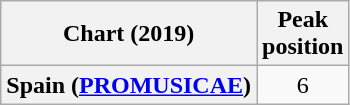<table class="wikitable plainrowheaders" style="text-align:center">
<tr>
<th scope="col">Chart (2019)</th>
<th scope="col">Peak<br>position</th>
</tr>
<tr>
<th scope="row">Spain (<a href='#'>PROMUSICAE</a>)</th>
<td>6</td>
</tr>
</table>
